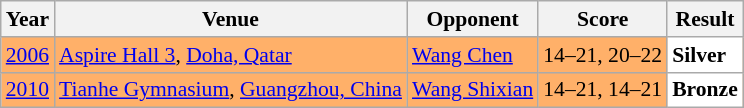<table class="sortable wikitable" style="font-size: 90%;">
<tr>
<th>Year</th>
<th>Venue</th>
<th>Opponent</th>
<th>Score</th>
<th>Result</th>
</tr>
<tr style="background:#FFB069">
<td align="center"><a href='#'>2006</a></td>
<td align="left"><a href='#'>Aspire Hall 3</a>, <a href='#'>Doha, Qatar</a></td>
<td align="left"> <a href='#'>Wang Chen</a></td>
<td align="left">14–21, 20–22</td>
<td style="text-align:left; background:white"> <strong>Silver</strong></td>
</tr>
<tr style="background:#FFB069">
<td align="center"><a href='#'>2010</a></td>
<td align="left"><a href='#'>Tianhe Gymnasium</a>, <a href='#'>Guangzhou, China</a></td>
<td align="left"> <a href='#'>Wang Shixian</a></td>
<td align="left">14–21, 14–21</td>
<td style="text-align:left; background:white"> <strong>Bronze</strong></td>
</tr>
</table>
